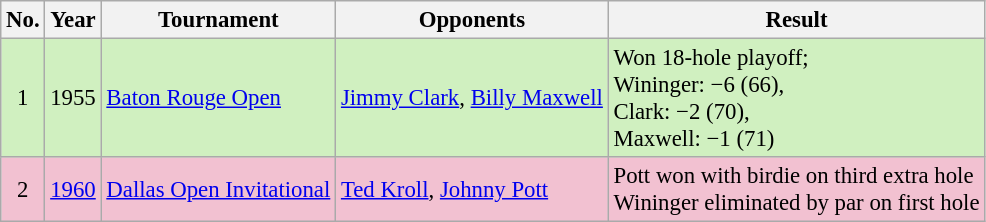<table class="wikitable" style="font-size:95%;">
<tr>
<th>No.</th>
<th>Year</th>
<th>Tournament</th>
<th>Opponents</th>
<th>Result</th>
</tr>
<tr style="background:#D0F0C0;">
<td align=center>1</td>
<td>1955</td>
<td><a href='#'>Baton Rouge Open</a></td>
<td> <a href='#'>Jimmy Clark</a>,  <a href='#'>Billy Maxwell</a></td>
<td>Won 18-hole playoff;<br>Wininger: −6 (66),<br>Clark: −2 (70),<br>Maxwell: −1 (71)</td>
</tr>
<tr style="background:#F2C1D1;">
<td align=center>2</td>
<td><a href='#'>1960</a></td>
<td><a href='#'>Dallas Open Invitational</a></td>
<td> <a href='#'>Ted Kroll</a>,  <a href='#'>Johnny Pott</a></td>
<td>Pott won with birdie on third extra hole<br>Wininger eliminated by par on first hole</td>
</tr>
</table>
